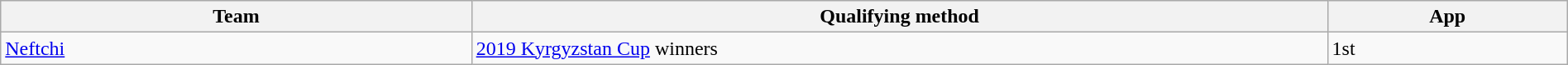<table class="wikitable" style="table-layout:fixed;width:100%;">
<tr>
<th width=30%>Team</th>
<th width=55%>Qualifying method</th>
<th width=15%>App </th>
</tr>
<tr>
<td> <a href='#'>Neftchi</a></td>
<td><a href='#'>2019 Kyrgyzstan Cup</a> winners</td>
<td>1st</td>
</tr>
</table>
